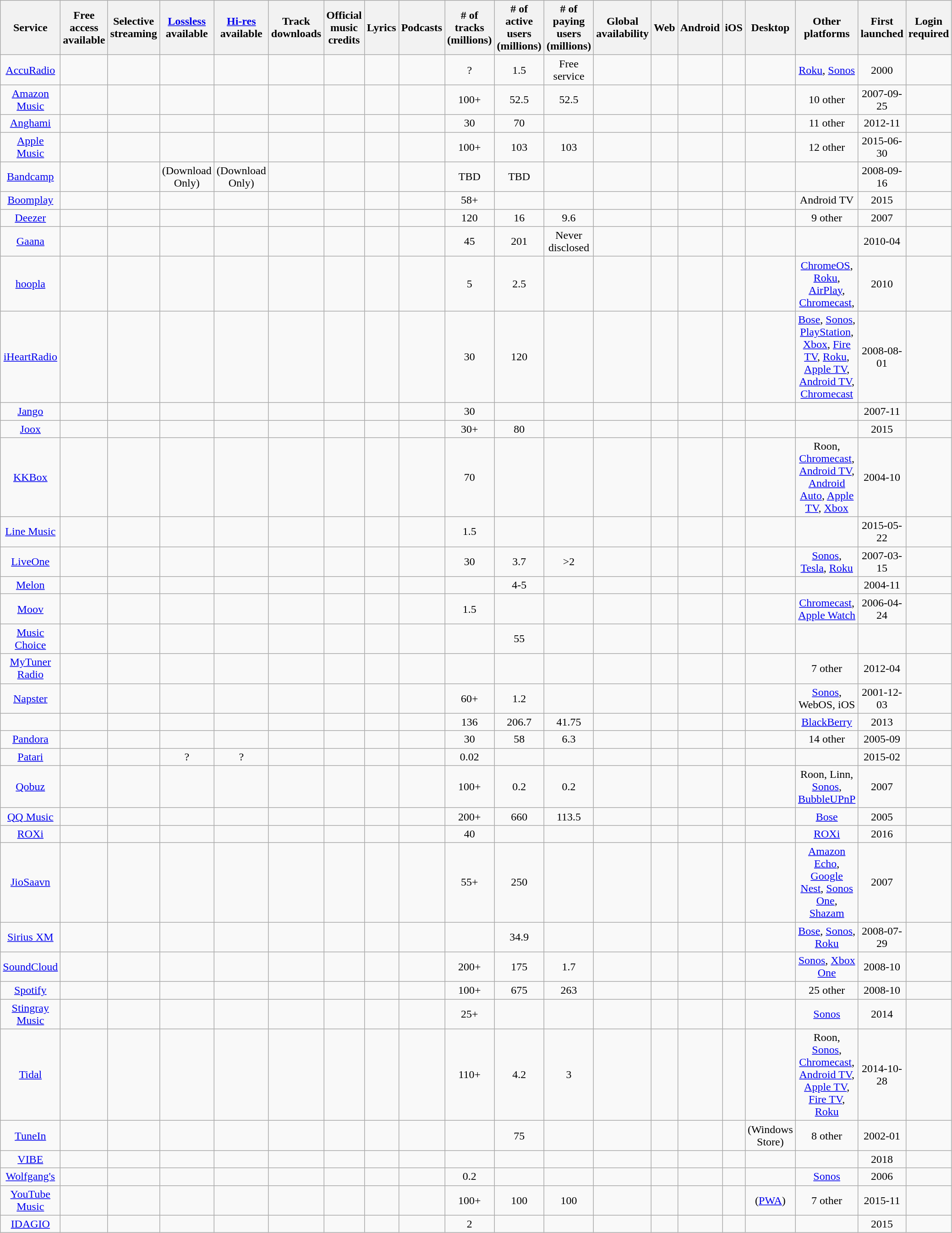<table class="sortable wikitable" style="text-align: center; width: auto; margin: auto auto;"style="font-size: 80%;">
<tr>
<th>Service</th>
<th>Free access available</th>
<th>Selective streaming</th>
<th><a href='#'>Lossless</a> available</th>
<th><a href='#'>Hi-res</a> available</th>
<th>Track downloads</th>
<th>Official music credits</th>
<th>Lyrics</th>
<th>Podcasts</th>
<th data-sort-type="number"># of tracks (millions)</th>
<th data-sort-type="number"># of active users (millions)</th>
<th data-sort-type="number"># of paying users (millions)</th>
<th>Global availability</th>
<th>Web</th>
<th>Android</th>
<th>iOS</th>
<th>Desktop</th>
<th>Other platforms</th>
<th>First launched</th>
<th>Login required</th>
</tr>
<tr>
<td><a href='#'>AccuRadio</a></td>
<td></td>
<td></td>
<td></td>
<td></td>
<td></td>
<td></td>
<td></td>
<td></td>
<td>?</td>
<td>1.5</td>
<td>Free service</td>
<td></td>
<td></td>
<td></td>
<td></td>
<td></td>
<td><a href='#'>Roku</a>, <a href='#'>Sonos</a></td>
<td>2000</td>
<td></td>
</tr>
<tr>
<td><a href='#'>Amazon Music</a></td>
<td></td>
<td></td>
<td></td>
<td></td>
<td></td>
<td></td>
<td></td>
<td></td>
<td>100+</td>
<td>52.5</td>
<td>52.5</td>
<td></td>
<td></td>
<td></td>
<td></td>
<td></td>
<td>10 other</td>
<td>2007-09-25</td>
<td></td>
</tr>
<tr>
<td><a href='#'>Anghami</a></td>
<td><br><small></small></td>
<td></td>
<td></td>
<td></td>
<td></td>
<td></td>
<td></td>
<td></td>
<td>30</td>
<td>70</td>
<td></td>
<td></td>
<td></td>
<td></td>
<td></td>
<td></td>
<td>11 other</td>
<td>2012-11</td>
<td></td>
</tr>
<tr>
<td><a href='#'>Apple Music</a></td>
<td><br><small></small></td>
<td></td>
<td></td>
<td></td>
<td></td>
<td></td>
<td></td>
<td></td>
<td>100+</td>
<td>103</td>
<td>103</td>
<td></td>
<td></td>
<td></td>
<td></td>
<td></td>
<td>12 other</td>
<td>2015-06-30</td>
<td></td>
</tr>
<tr>
<td><a href='#'>Bandcamp</a></td>
<td></td>
<td></td>
<td> (Download Only)</td>
<td> (Download Only)</td>
<td></td>
<td></td>
<td></td>
<td></td>
<td>TBD</td>
<td>TBD</td>
<td></td>
<td></td>
<td></td>
<td></td>
<td></td>
<td></td>
<td></td>
<td>2008-09-16</td>
<td></td>
</tr>
<tr>
<td><a href='#'>Boomplay</a></td>
<td></td>
<td></td>
<td></td>
<td></td>
<td></td>
<td></td>
<td></td>
<td></td>
<td>58+</td>
<td></td>
<td></td>
<td></td>
<td></td>
<td></td>
<td></td>
<td></td>
<td>Android TV</td>
<td>2015</td>
<td></td>
</tr>
<tr>
<td><a href='#'>Deezer</a></td>
<td><br><small></small></td>
<td></td>
<td></td>
<td></td>
<td></td>
<td></td>
<td></td>
<td></td>
<td>120</td>
<td>16</td>
<td>9.6</td>
<td> </td>
<td></td>
<td></td>
<td></td>
<td></td>
<td>9 other</td>
<td>2007</td>
<td></td>
</tr>
<tr>
<td><a href='#'>Gaana</a></td>
<td></td>
<td></td>
<td></td>
<td></td>
<td></td>
<td></td>
<td></td>
<td></td>
<td>45</td>
<td>201</td>
<td>Never disclosed</td>
<td></td>
<td></td>
<td></td>
<td></td>
<td></td>
<td></td>
<td>2010-04</td>
<td></td>
</tr>
<tr>
<td><a href='#'>hoopla</a></td>
<td></td>
<td></td>
<td></td>
<td></td>
<td></td>
<td></td>
<td></td>
<td></td>
<td>5</td>
<td>2.5</td>
<td></td>
<td></td>
<td></td>
<td></td>
<td></td>
<td></td>
<td><a href='#'>ChromeOS</a>, <a href='#'>Roku</a>, <a href='#'>AirPlay</a>, <a href='#'>Chromecast</a>,</td>
<td>2010</td>
<td></td>
</tr>
<tr>
<td><a href='#'>iHeartRadio</a></td>
<td><br><small></small></td>
<td><br><small></small></td>
<td></td>
<td></td>
<td><br><small></small></td>
<td></td>
<td></td>
<td></td>
<td>30</td>
<td>120</td>
<td></td>
<td></td>
<td></td>
<td></td>
<td></td>
<td></td>
<td><a href='#'>Bose</a>, <a href='#'>Sonos</a>, <a href='#'>PlayStation</a>, <a href='#'>Xbox</a>, <a href='#'>Fire TV</a>, <a href='#'>Roku</a>, <a href='#'>Apple TV</a>, <a href='#'>Android TV</a>, <a href='#'>Chromecast</a></td>
<td>2008-08-01</td>
<td></td>
</tr>
<tr>
<td><a href='#'>Jango</a></td>
<td></td>
<td></td>
<td></td>
<td></td>
<td></td>
<td></td>
<td></td>
<td></td>
<td>30</td>
<td></td>
<td></td>
<td></td>
<td></td>
<td></td>
<td></td>
<td></td>
<td></td>
<td>2007-11</td>
<td></td>
</tr>
<tr>
<td><a href='#'>Joox</a></td>
<td><br><small></small></td>
<td></td>
<td></td>
<td></td>
<td></td>
<td></td>
<td></td>
<td></td>
<td>30+</td>
<td>80</td>
<td></td>
<td></td>
<td></td>
<td></td>
<td></td>
<td></td>
<td></td>
<td>2015</td>
<td></td>
</tr>
<tr>
<td><a href='#'>KKBox</a></td>
<td></td>
<td></td>
<td></td>
<td></td>
<td></td>
<td></td>
<td></td>
<td></td>
<td>70</td>
<td></td>
<td></td>
<td></td>
<td></td>
<td></td>
<td></td>
<td></td>
<td>Roon, <a href='#'>Chromecast</a>, <a href='#'>Android TV</a>, <a href='#'>Android Auto</a>, <a href='#'>Apple TV</a>, <a href='#'>Xbox</a></td>
<td>2004-10</td>
<td></td>
</tr>
<tr>
<td><a href='#'>Line Music</a></td>
<td></td>
<td></td>
<td></td>
<td></td>
<td></td>
<td></td>
<td></td>
<td></td>
<td>1.5</td>
<td></td>
<td></td>
<td></td>
<td></td>
<td></td>
<td></td>
<td></td>
<td></td>
<td>2015-05-22</td>
<td></td>
</tr>
<tr>
<td><a href='#'>LiveOne</a></td>
<td><br><small></small></td>
<td></td>
<td></td>
<td></td>
<td></td>
<td></td>
<td></td>
<td></td>
<td>30</td>
<td>3.7</td>
<td>>2</td>
<td></td>
<td></td>
<td></td>
<td></td>
<td></td>
<td><a href='#'>Sonos</a>, <a href='#'>Tesla</a>, <a href='#'>Roku</a></td>
<td>2007-03-15</td>
<td></td>
</tr>
<tr>
<td><a href='#'>Melon</a></td>
<td></td>
<td></td>
<td></td>
<td></td>
<td></td>
<td></td>
<td></td>
<td></td>
<td></td>
<td>4-5</td>
<td></td>
<td></td>
<td></td>
<td></td>
<td></td>
<td></td>
<td></td>
<td>2004-11</td>
<td></td>
</tr>
<tr>
<td><a href='#'>Moov</a></td>
<td></td>
<td></td>
<td></td>
<td></td>
<td></td>
<td></td>
<td></td>
<td></td>
<td>1.5</td>
<td></td>
<td></td>
<td></td>
<td></td>
<td></td>
<td></td>
<td></td>
<td><a href='#'>Chromecast</a>, <a href='#'>Apple Watch</a></td>
<td>2006-04-24</td>
<td></td>
</tr>
<tr>
<td><a href='#'>Music Choice</a></td>
<td></td>
<td></td>
<td></td>
<td></td>
<td></td>
<td></td>
<td></td>
<td></td>
<td></td>
<td>55</td>
<td></td>
<td></td>
<td></td>
<td></td>
<td></td>
<td></td>
<td></td>
<td></td>
<td></td>
</tr>
<tr>
<td><a href='#'>MyTuner Radio</a></td>
<td></td>
<td></td>
<td></td>
<td></td>
<td></td>
<td></td>
<td></td>
<td></td>
<td></td>
<td></td>
<td></td>
<td></td>
<td></td>
<td></td>
<td></td>
<td></td>
<td>7 other</td>
<td>2012-04</td>
<td></td>
</tr>
<tr>
<td><a href='#'>Napster</a></td>
<td></td>
<td></td>
<td></td>
<td></td>
<td></td>
<td></td>
<td></td>
<td></td>
<td>60+</td>
<td>1.2</td>
<td></td>
<td></td>
<td></td>
<td></td>
<td></td>
<td></td>
<td><a href='#'>Sonos</a>, WebOS, iOS</td>
<td>2001-12-03</td>
<td></td>
</tr>
<tr>
<td></td>
<td></td>
<td></td>
<td></td>
<td></td>
<td></td>
<td></td>
<td></td>
<td></td>
<td>136</td>
<td>206.7</td>
<td>41.75</td>
<td></td>
<td></td>
<td></td>
<td></td>
<td></td>
<td><a href='#'>BlackBerry</a></td>
<td>2013</td>
<td></td>
</tr>
<tr>
<td><a href='#'>Pandora</a></td>
<td><br><small></small></td>
<td></td>
<td></td>
<td></td>
<td></td>
<td></td>
<td></td>
<td></td>
<td>30</td>
<td>58</td>
<td>6.3</td>
<td></td>
<td></td>
<td></td>
<td></td>
<td></td>
<td>14 other</td>
<td>2005-09</td>
<td></td>
</tr>
<tr>
<td><a href='#'>Patari</a></td>
<td></td>
<td></td>
<td>?</td>
<td>?</td>
<td></td>
<td></td>
<td></td>
<td></td>
<td>0.02</td>
<td></td>
<td></td>
<td></td>
<td></td>
<td></td>
<td></td>
<td></td>
<td></td>
<td>2015-02</td>
<td></td>
</tr>
<tr>
<td><a href='#'>Qobuz</a></td>
<td></td>
<td></td>
<td></td>
<td></td>
<td></td>
<td></td>
<td></td>
<td></td>
<td>100+</td>
<td>0.2</td>
<td>0.2</td>
<td></td>
<td></td>
<td></td>
<td></td>
<td></td>
<td>Roon, Linn, <a href='#'>Sonos</a>, <a href='#'>BubbleUPnP</a></td>
<td>2007</td>
<td></td>
</tr>
<tr>
<td><a href='#'>QQ Music</a></td>
<td></td>
<td></td>
<td></td>
<td></td>
<td></td>
<td></td>
<td></td>
<td></td>
<td>200+</td>
<td>660</td>
<td>113.5</td>
<td></td>
<td></td>
<td></td>
<td></td>
<td></td>
<td><a href='#'>Bose</a></td>
<td>2005</td>
<td></td>
</tr>
<tr>
<td><a href='#'>ROXi</a></td>
<td></td>
<td></td>
<td></td>
<td></td>
<td></td>
<td></td>
<td></td>
<td></td>
<td>40</td>
<td></td>
<td></td>
<td></td>
<td></td>
<td></td>
<td></td>
<td></td>
<td><a href='#'>ROXi</a></td>
<td>2016</td>
<td></td>
</tr>
<tr>
<td><a href='#'>JioSaavn</a></td>
<td></td>
<td></td>
<td></td>
<td></td>
<td></td>
<td></td>
<td></td>
<td></td>
<td>55+</td>
<td>250</td>
<td></td>
<td></td>
<td></td>
<td></td>
<td></td>
<td></td>
<td><a href='#'>Amazon Echo</a>, <a href='#'>Google Nest</a>, <a href='#'>Sonos One</a>, <a href='#'>Shazam</a></td>
<td>2007</td>
<td></td>
</tr>
<tr>
<td><a href='#'>Sirius XM</a></td>
<td><br><small></small></td>
<td></td>
<td></td>
<td></td>
<td></td>
<td></td>
<td></td>
<td></td>
<td></td>
<td>34.9</td>
<td></td>
<td></td>
<td></td>
<td></td>
<td></td>
<td></td>
<td><a href='#'>Bose</a>, <a href='#'>Sonos</a>, <a href='#'>Roku</a></td>
<td>2008-07-29</td>
<td></td>
</tr>
<tr>
<td><a href='#'>SoundCloud</a></td>
<td></td>
<td></td>
<td></td>
<td></td>
<td></td>
<td></td>
<td></td>
<td></td>
<td>200+</td>
<td>175</td>
<td>1.7</td>
<td></td>
<td></td>
<td></td>
<td></td>
<td></td>
<td><a href='#'>Sonos</a>, <a href='#'>Xbox One</a></td>
<td>2008-10</td>
<td></td>
</tr>
<tr>
<td><a href='#'>Spotify</a></td>
<td></td>
<td></td>
<td></td>
<td></td>
<td></td>
<td></td>
<td></td>
<td></td>
<td>100+</td>
<td>675</td>
<td>263</td>
<td></td>
<td></td>
<td></td>
<td></td>
<td></td>
<td>25 other</td>
<td>2008-10</td>
<td></td>
</tr>
<tr>
<td><a href='#'>Stingray Music</a></td>
<td><br><small></small></td>
<td></td>
<td><br><small></small></td>
<td></td>
<td></td>
<td></td>
<td></td>
<td></td>
<td>25+</td>
<td></td>
<td></td>
<td></td>
<td></td>
<td></td>
<td></td>
<td></td>
<td><a href='#'>Sonos</a></td>
<td>2014</td>
<td></td>
</tr>
<tr>
<td><a href='#'>Tidal</a></td>
<td></td>
<td></td>
<td></td>
<td></td>
<td></td>
<td></td>
<td></td>
<td></td>
<td>110+</td>
<td>4.2</td>
<td>3</td>
<td></td>
<td></td>
<td></td>
<td></td>
<td></td>
<td>Roon, <a href='#'>Sonos</a>, <a href='#'>Chromecast</a>, <a href='#'>Android TV</a>, <a href='#'>Apple TV</a>, <a href='#'>Fire TV</a>, <a href='#'>Roku</a></td>
<td>2014-10-28</td>
<td></td>
</tr>
<tr>
<td><a href='#'>TuneIn</a></td>
<td><br><small></small></td>
<td></td>
<td></td>
<td></td>
<td><br><small></small></td>
<td></td>
<td></td>
<td></td>
<td></td>
<td>75</td>
<td></td>
<td></td>
<td></td>
<td></td>
<td></td>
<td> (Windows Store)</td>
<td>8 other</td>
<td>2002-01</td>
<td></td>
</tr>
<tr>
<td><a href='#'>VIBE</a></td>
<td></td>
<td></td>
<td></td>
<td></td>
<td></td>
<td></td>
<td></td>
<td></td>
<td></td>
<td></td>
<td></td>
<td></td>
<td></td>
<td></td>
<td></td>
<td></td>
<td></td>
<td>2018</td>
<td></td>
</tr>
<tr>
<td><a href='#'>Wolfgang's</a></td>
<td></td>
<td></td>
<td></td>
<td></td>
<td></td>
<td></td>
<td></td>
<td></td>
<td>0.2</td>
<td></td>
<td></td>
<td></td>
<td></td>
<td></td>
<td></td>
<td></td>
<td><a href='#'>Sonos</a></td>
<td>2006</td>
<td></td>
</tr>
<tr>
<td><a href='#'>YouTube Music</a></td>
<td></td>
<td></td>
<td></td>
<td></td>
<td></td>
<td></td>
<td></td>
<td></td>
<td>100+</td>
<td>100</td>
<td>100</td>
<td></td>
<td></td>
<td></td>
<td></td>
<td> (<a href='#'>PWA</a>)</td>
<td>7 other</td>
<td>2015-11</td>
<td></td>
</tr>
<tr>
<td><a href='#'>IDAGIO</a></td>
<td><br><small></small></td>
<td></td>
<td></td>
<td></td>
<td></td>
<td></td>
<td></td>
<td></td>
<td>2</td>
<td></td>
<td></td>
<td></td>
<td></td>
<td></td>
<td></td>
<td></td>
<td></td>
<td>2015</td>
<td></td>
</tr>
</table>
